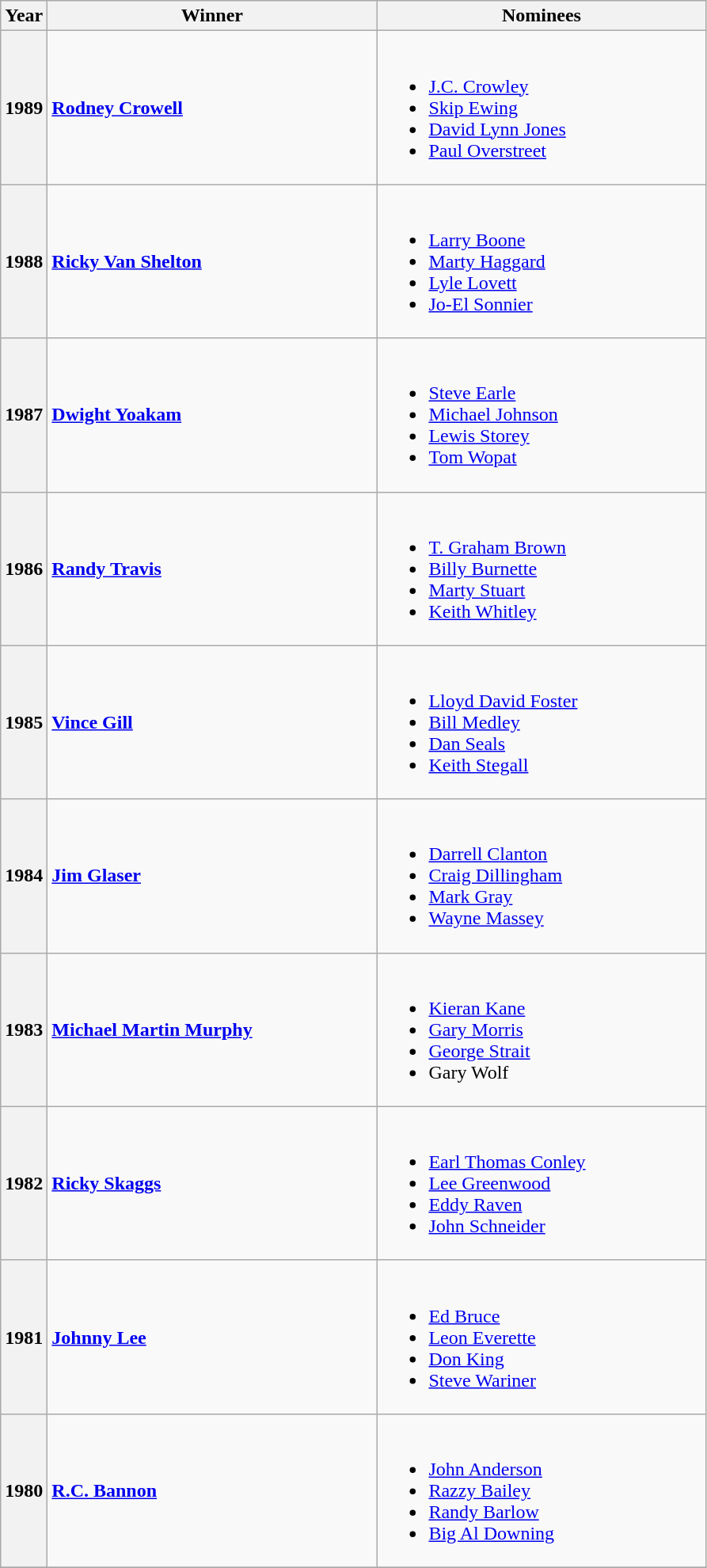<table class="wikitable sortable">
<tr>
<th width="30px">Year</th>
<th width="270px">Winner</th>
<th width="270px">Nominees</th>
</tr>
<tr>
<th>1989</th>
<td> <strong><a href='#'>Rodney Crowell</a></strong></td>
<td><br><ul><li><a href='#'>J.C. Crowley</a></li><li><a href='#'>Skip Ewing</a></li><li><a href='#'>David Lynn Jones</a></li><li><a href='#'>Paul Overstreet</a></li></ul></td>
</tr>
<tr>
<th>1988</th>
<td> <strong><a href='#'>Ricky Van Shelton</a></strong></td>
<td><br><ul><li><a href='#'>Larry Boone</a></li><li><a href='#'>Marty Haggard</a></li><li><a href='#'>Lyle Lovett</a></li><li><a href='#'>Jo-El Sonnier</a></li></ul></td>
</tr>
<tr>
<th>1987</th>
<td> <strong><a href='#'>Dwight Yoakam</a></strong></td>
<td><br><ul><li><a href='#'>Steve Earle</a></li><li><a href='#'>Michael Johnson</a></li><li><a href='#'>Lewis Storey</a></li><li><a href='#'>Tom Wopat</a></li></ul></td>
</tr>
<tr>
<th>1986</th>
<td> <strong><a href='#'>Randy Travis</a></strong></td>
<td><br><ul><li><a href='#'>T. Graham Brown</a></li><li><a href='#'>Billy Burnette</a></li><li><a href='#'>Marty Stuart</a></li><li><a href='#'>Keith Whitley</a></li></ul></td>
</tr>
<tr>
<th>1985</th>
<td> <strong><a href='#'>Vince Gill</a></strong></td>
<td><br><ul><li><a href='#'>Lloyd David Foster</a></li><li><a href='#'>Bill Medley</a></li><li><a href='#'>Dan Seals</a></li><li><a href='#'>Keith Stegall</a></li></ul></td>
</tr>
<tr>
<th>1984</th>
<td> <strong><a href='#'>Jim Glaser</a></strong></td>
<td><br><ul><li><a href='#'>Darrell Clanton</a></li><li><a href='#'>Craig Dillingham</a></li><li><a href='#'>Mark Gray</a></li><li><a href='#'>Wayne Massey</a></li></ul></td>
</tr>
<tr>
<th>1983</th>
<td> <strong><a href='#'>Michael Martin Murphy</a></strong></td>
<td><br><ul><li><a href='#'>Kieran Kane</a></li><li><a href='#'>Gary Morris</a></li><li><a href='#'>George Strait</a></li><li>Gary Wolf</li></ul></td>
</tr>
<tr>
<th>1982</th>
<td> <strong><a href='#'>Ricky Skaggs</a></strong></td>
<td><br><ul><li><a href='#'>Earl Thomas Conley</a></li><li><a href='#'>Lee Greenwood</a></li><li><a href='#'>Eddy Raven</a></li><li><a href='#'>John Schneider</a></li></ul></td>
</tr>
<tr>
<th>1981</th>
<td> <strong><a href='#'>Johnny Lee</a></strong></td>
<td><br><ul><li><a href='#'>Ed Bruce</a></li><li><a href='#'>Leon Everette</a></li><li><a href='#'>Don King</a></li><li><a href='#'>Steve Wariner</a></li></ul></td>
</tr>
<tr>
<th>1980</th>
<td> <strong><a href='#'>R.C. Bannon</a></strong></td>
<td><br><ul><li><a href='#'>John Anderson</a></li><li><a href='#'>Razzy Bailey</a></li><li><a href='#'>Randy Barlow</a></li><li><a href='#'>Big Al Downing</a></li></ul></td>
</tr>
<tr>
</tr>
</table>
